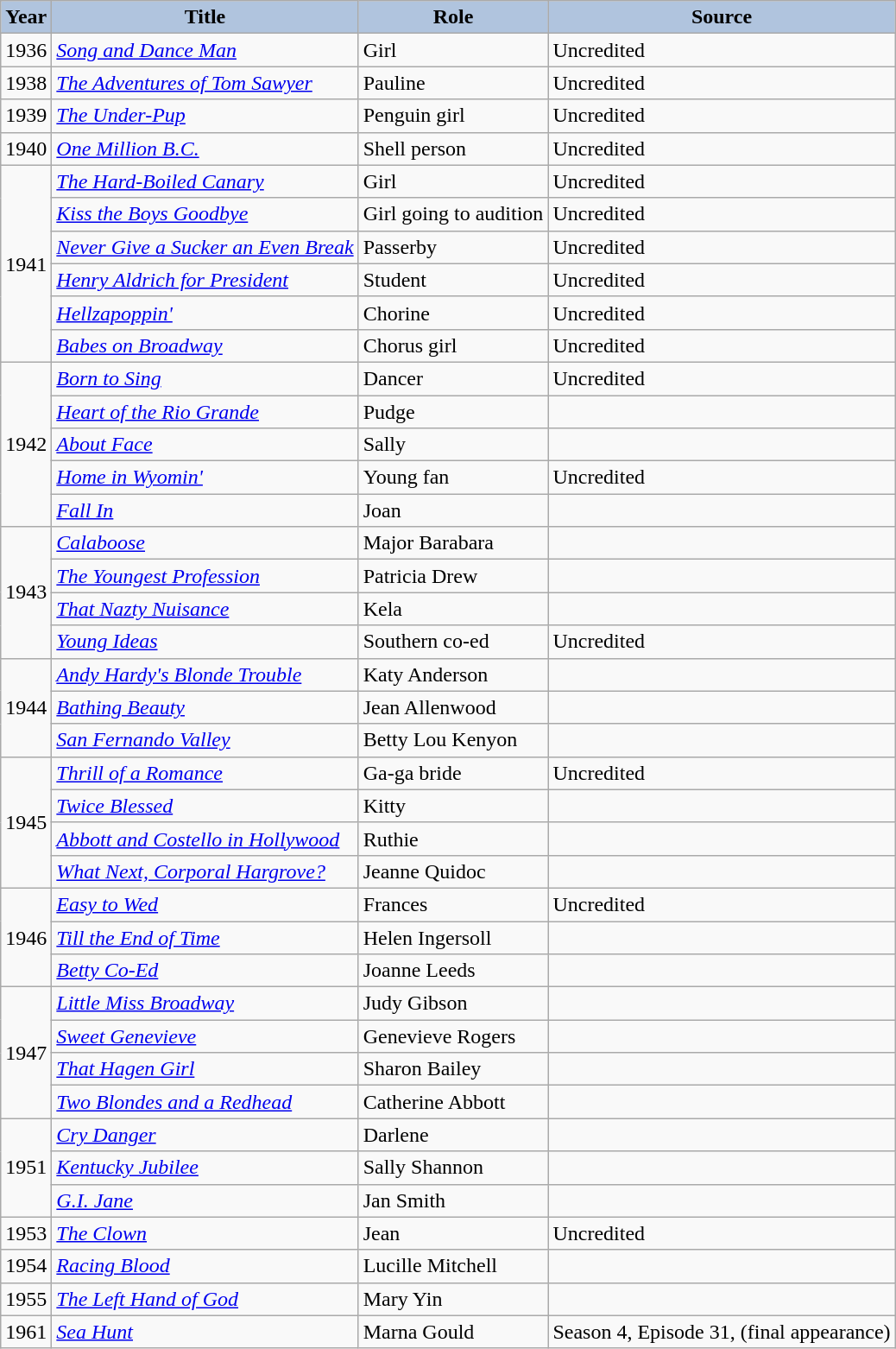<table class="wikitable">
<tr>
<th style="background:#B0C4DE;">Year</th>
<th style="background:#B0C4DE;">Title</th>
<th style="background:#B0C4DE;">Role</th>
<th style="background:#B0C4DE;">Source</th>
</tr>
<tr>
<td rowspan=1>1936</td>
<td><em><a href='#'>Song and Dance Man</a></em></td>
<td>Girl</td>
<td>Uncredited</td>
</tr>
<tr>
<td rowspan=1>1938</td>
<td><em><a href='#'>The Adventures of Tom Sawyer</a></em></td>
<td>Pauline</td>
<td>Uncredited</td>
</tr>
<tr>
<td rowspan=1>1939</td>
<td><em><a href='#'>The Under-Pup</a></em></td>
<td>Penguin girl</td>
<td>Uncredited</td>
</tr>
<tr>
<td rowspan=1>1940</td>
<td><em><a href='#'>One Million B.C.</a></em></td>
<td>Shell person</td>
<td>Uncredited</td>
</tr>
<tr>
<td rowspan=6>1941</td>
<td><em><a href='#'>The Hard-Boiled Canary</a></em></td>
<td>Girl</td>
<td>Uncredited</td>
</tr>
<tr>
<td><em><a href='#'>Kiss the Boys Goodbye</a></em></td>
<td>Girl going to audition</td>
<td>Uncredited</td>
</tr>
<tr>
<td><em><a href='#'>Never Give a Sucker an Even Break</a></em></td>
<td>Passerby</td>
<td>Uncredited</td>
</tr>
<tr>
<td><em><a href='#'>Henry Aldrich for President</a></em></td>
<td>Student</td>
<td>Uncredited</td>
</tr>
<tr>
<td><em><a href='#'>Hellzapoppin'</a></em></td>
<td>Chorine</td>
<td>Uncredited</td>
</tr>
<tr>
<td><em><a href='#'>Babes on Broadway</a></em></td>
<td>Chorus girl</td>
<td>Uncredited</td>
</tr>
<tr>
<td rowspan=5>1942</td>
<td><em><a href='#'>Born to Sing</a></em></td>
<td>Dancer</td>
<td>Uncredited</td>
</tr>
<tr>
<td><em><a href='#'>Heart of the Rio Grande</a></em></td>
<td>Pudge</td>
<td></td>
</tr>
<tr>
<td><em><a href='#'>About Face</a></em></td>
<td>Sally</td>
<td></td>
</tr>
<tr>
<td><em><a href='#'>Home in Wyomin'</a></em></td>
<td>Young fan</td>
<td>Uncredited</td>
</tr>
<tr>
<td><em><a href='#'>Fall In</a></em></td>
<td>Joan</td>
<td></td>
</tr>
<tr>
<td rowspan=4>1943</td>
<td><em><a href='#'>Calaboose</a></em></td>
<td>Major Barabara</td>
<td></td>
</tr>
<tr>
<td><em><a href='#'>The Youngest Profession</a></em></td>
<td>Patricia Drew</td>
<td></td>
</tr>
<tr>
<td><em><a href='#'>That Nazty Nuisance</a></em></td>
<td>Kela</td>
<td></td>
</tr>
<tr>
<td><em><a href='#'>Young Ideas</a></em></td>
<td>Southern co-ed</td>
<td>Uncredited</td>
</tr>
<tr>
<td rowspan=3>1944</td>
<td><em><a href='#'>Andy Hardy's Blonde Trouble</a></em></td>
<td>Katy Anderson</td>
<td></td>
</tr>
<tr>
<td><em><a href='#'>Bathing Beauty</a></em></td>
<td>Jean Allenwood</td>
<td></td>
</tr>
<tr>
<td><em><a href='#'>San Fernando Valley</a></em></td>
<td>Betty Lou Kenyon</td>
<td></td>
</tr>
<tr>
<td rowspan=4>1945</td>
<td><em><a href='#'>Thrill of a Romance</a></em></td>
<td>Ga-ga bride</td>
<td>Uncredited</td>
</tr>
<tr>
<td><em><a href='#'>Twice Blessed</a></em></td>
<td>Kitty</td>
<td></td>
</tr>
<tr>
<td><em><a href='#'>Abbott and Costello in Hollywood</a></em></td>
<td>Ruthie</td>
<td></td>
</tr>
<tr>
<td><em><a href='#'>What Next, Corporal Hargrove?</a></em></td>
<td>Jeanne Quidoc</td>
<td></td>
</tr>
<tr>
<td rowspan=3>1946</td>
<td><em><a href='#'>Easy to Wed</a></em></td>
<td>Frances</td>
<td>Uncredited</td>
</tr>
<tr>
<td><em><a href='#'>Till the End of Time</a></em></td>
<td>Helen Ingersoll</td>
<td></td>
</tr>
<tr>
<td><em><a href='#'>Betty Co-Ed</a></em></td>
<td>Joanne Leeds</td>
<td></td>
</tr>
<tr>
<td rowspan=4>1947</td>
<td><em><a href='#'>Little Miss Broadway</a></em></td>
<td>Judy Gibson</td>
<td></td>
</tr>
<tr>
<td><em><a href='#'>Sweet Genevieve</a></em></td>
<td>Genevieve Rogers</td>
<td></td>
</tr>
<tr>
<td><em><a href='#'>That Hagen Girl</a></em></td>
<td>Sharon Bailey</td>
<td></td>
</tr>
<tr>
<td><em><a href='#'>Two Blondes and a Redhead</a></em></td>
<td>Catherine Abbott</td>
<td></td>
</tr>
<tr>
<td rowspan=3>1951</td>
<td><em><a href='#'>Cry Danger</a></em></td>
<td>Darlene</td>
<td></td>
</tr>
<tr>
<td><em><a href='#'>Kentucky Jubilee</a></em></td>
<td>Sally Shannon</td>
<td></td>
</tr>
<tr>
<td><em><a href='#'>G.I. Jane</a></em></td>
<td>Jan Smith</td>
<td></td>
</tr>
<tr>
<td rowspan=1>1953</td>
<td><em><a href='#'>The Clown</a></em></td>
<td>Jean</td>
<td>Uncredited</td>
</tr>
<tr>
<td rowspan=1>1954</td>
<td><em><a href='#'>Racing Blood</a></em></td>
<td>Lucille Mitchell</td>
<td></td>
</tr>
<tr>
<td rowspan=1>1955</td>
<td><em><a href='#'>The Left Hand of God</a></em></td>
<td>Mary Yin</td>
<td></td>
</tr>
<tr>
<td rowspan=1>1961</td>
<td><em><a href='#'>Sea Hunt</a></em></td>
<td>Marna Gould</td>
<td>Season 4, Episode 31, (final appearance)</td>
</tr>
</table>
